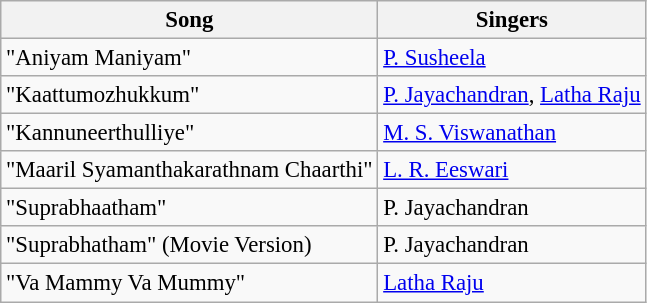<table class="wikitable" style="font-size:95%;">
<tr>
<th>Song</th>
<th>Singers</th>
</tr>
<tr>
<td>"Aniyam Maniyam"</td>
<td><a href='#'>P. Susheela</a></td>
</tr>
<tr>
<td>"Kaattumozhukkum"</td>
<td><a href='#'>P. Jayachandran</a>, <a href='#'>Latha Raju</a></td>
</tr>
<tr>
<td>"Kannuneerthulliye"</td>
<td><a href='#'>M. S. Viswanathan</a></td>
</tr>
<tr>
<td>"Maaril Syamanthakarathnam Chaarthi"</td>
<td><a href='#'>L. R. Eeswari</a></td>
</tr>
<tr>
<td>"Suprabhaatham"</td>
<td>P. Jayachandran</td>
</tr>
<tr>
<td>"Suprabhatham" (Movie Version)</td>
<td>P. Jayachandran</td>
</tr>
<tr>
<td>"Va Mammy Va Mummy"</td>
<td><a href='#'>Latha Raju</a></td>
</tr>
</table>
